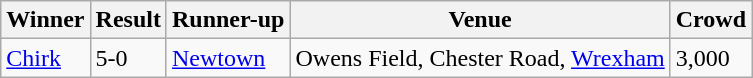<table class="wikitable">
<tr>
<th>Winner</th>
<th>Result</th>
<th>Runner-up</th>
<th>Venue</th>
<th>Crowd</th>
</tr>
<tr>
<td><a href='#'>Chirk</a></td>
<td>5-0</td>
<td><a href='#'>Newtown</a></td>
<td>Owens Field, Chester Road, <a href='#'>Wrexham</a></td>
<td>3,000</td>
</tr>
</table>
